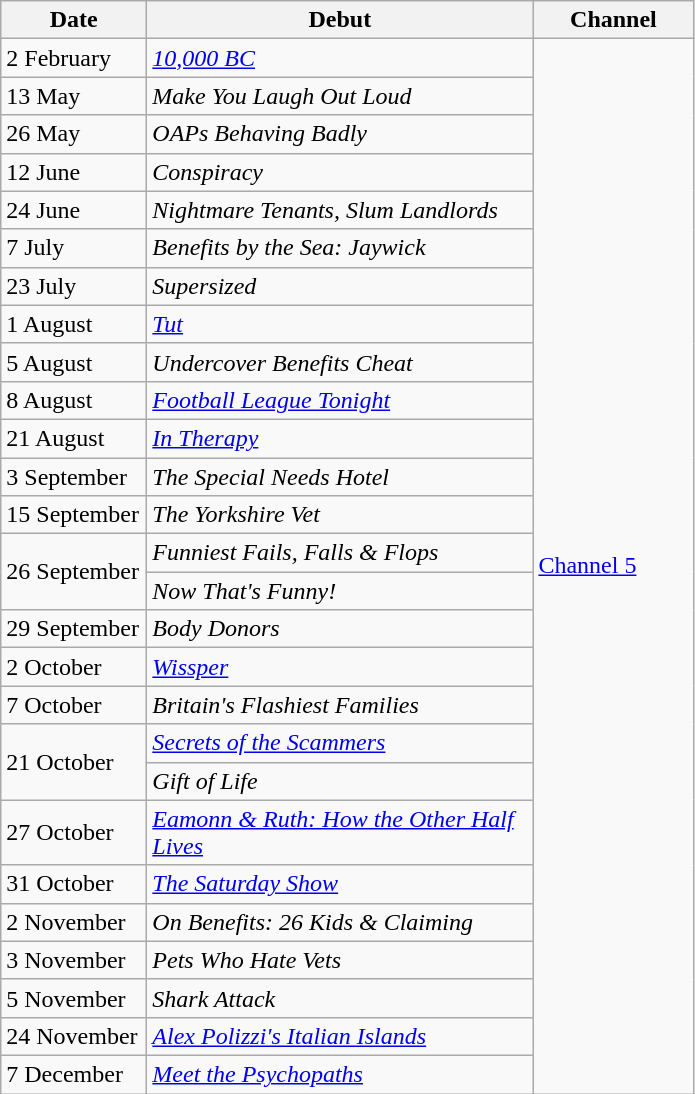<table class="wikitable">
<tr>
<th width=90>Date</th>
<th width=250>Debut</th>
<th width=100>Channel</th>
</tr>
<tr>
<td>2 February</td>
<td><em><a href='#'>10,000 BC</a></em></td>
<td rowspan=27><a href='#'>Channel 5</a></td>
</tr>
<tr>
<td>13 May</td>
<td><em>Make You Laugh Out Loud</em></td>
</tr>
<tr>
<td>26 May</td>
<td><em>OAPs Behaving Badly</em></td>
</tr>
<tr>
<td>12 June</td>
<td><em>Conspiracy</em></td>
</tr>
<tr>
<td>24 June</td>
<td><em>Nightmare Tenants, Slum Landlords</em></td>
</tr>
<tr>
<td>7 July</td>
<td><em>Benefits by the Sea: Jaywick</em></td>
</tr>
<tr>
<td>23 July</td>
<td><em>Supersized</em></td>
</tr>
<tr>
<td>1 August</td>
<td><em><a href='#'>Tut</a></em></td>
</tr>
<tr>
<td>5 August</td>
<td><em>Undercover Benefits Cheat</em></td>
</tr>
<tr>
<td>8 August</td>
<td><em><a href='#'>Football League Tonight</a></em></td>
</tr>
<tr>
<td>21 August</td>
<td><em><a href='#'>In Therapy</a></em></td>
</tr>
<tr>
<td>3 September</td>
<td><em>The Special Needs Hotel</em></td>
</tr>
<tr>
<td>15 September</td>
<td><em>The Yorkshire Vet</em></td>
</tr>
<tr>
<td rowspan=2>26 September</td>
<td><em>Funniest Fails, Falls & Flops</em></td>
</tr>
<tr>
<td><em>Now That's Funny!</em></td>
</tr>
<tr>
<td>29 September</td>
<td><em>Body Donors</em></td>
</tr>
<tr>
<td>2 October</td>
<td><em><a href='#'>Wissper</a></em></td>
</tr>
<tr>
<td>7 October</td>
<td><em>Britain's Flashiest Families</em></td>
</tr>
<tr>
<td rowspan=2>21 October</td>
<td><em><a href='#'>Secrets of the Scammers</a></em></td>
</tr>
<tr>
<td><em>Gift of Life</em></td>
</tr>
<tr>
<td>27 October</td>
<td><em><a href='#'>Eamonn & Ruth: How the Other Half Lives</a></em></td>
</tr>
<tr>
<td>31 October</td>
<td><em><a href='#'>The Saturday Show</a></em></td>
</tr>
<tr>
<td>2 November</td>
<td><em>On Benefits: 26 Kids & Claiming</em></td>
</tr>
<tr>
<td>3 November</td>
<td><em>Pets Who Hate Vets</em></td>
</tr>
<tr>
<td>5 November</td>
<td><em>Shark Attack</em></td>
</tr>
<tr>
<td>24 November</td>
<td><em><a href='#'>Alex Polizzi's Italian Islands</a></em></td>
</tr>
<tr>
<td>7 December</td>
<td><em><a href='#'>Meet the Psychopaths</a></em></td>
</tr>
</table>
